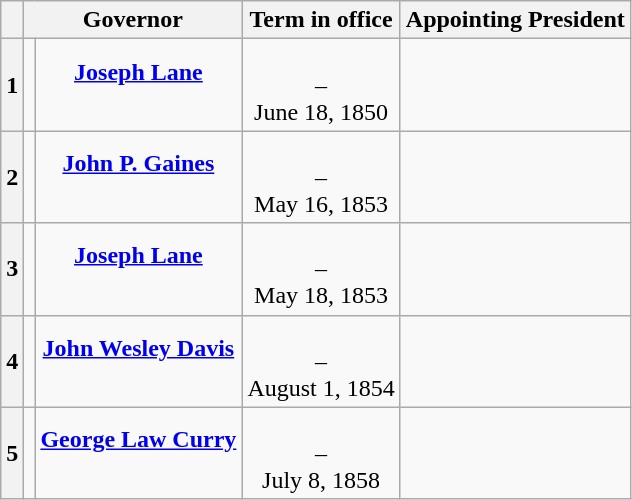<table class="wikitable sortable" style="text-align:center;">
<tr>
<th scope="col" data-sort-type="number"></th>
<th scope="colgroup" colspan="2">Governor</th>
<th scope="col">Term in office</th>
<th scope="col">Appointing President</th>
</tr>
<tr style="height:2em;">
<th scope="row">1</th>
<td data-sort-value="Lane, Joseph"></td>
<td><strong><a href='#'>Joseph Lane</a></strong><br><br></td>
<td><br>–<br>June 18, 1850<br></td>
<td></td>
</tr>
<tr style="height:2em;">
<th scope="row">2</th>
<td data-sort-value="Gaines, John"></td>
<td><strong><a href='#'>John P. Gaines</a></strong><br><br></td>
<td><br>–<br>May 16, 1853<br></td>
<td></td>
</tr>
<tr style="height:2em;">
<th scope="row">3</th>
<td data-sort-value="Lane, Joseph"></td>
<td><strong><a href='#'>Joseph Lane</a></strong><br><br></td>
<td><br>–<br>May 18, 1853<br></td>
<td></td>
</tr>
<tr style="height:2em;">
<th scope="row">4</th>
<td data-sort-value="Davis, John"></td>
<td><strong><a href='#'>John Wesley Davis</a></strong><br><br></td>
<td><br>–<br>August 1, 1854<br></td>
<td></td>
</tr>
<tr style="height:2em;">
<th scope="row">5</th>
<td data-sort-value="Curry, George"></td>
<td><strong><a href='#'>George Law Curry</a></strong><br><br></td>
<td><br>–<br>July 8, 1858<br></td>
<td></td>
</tr>
</table>
